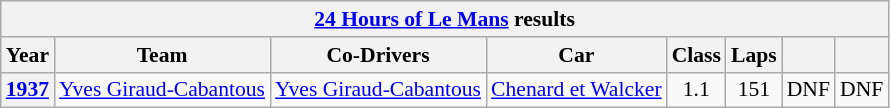<table class="wikitable collapsible collapsed" style="font-size:90%">
<tr>
<th colspan=45><a href='#'>24 Hours of Le Mans</a> results</th>
</tr>
<tr>
<th>Year</th>
<th>Team</th>
<th>Co-Drivers</th>
<th>Car</th>
<th>Class</th>
<th>Laps</th>
<th></th>
<th></th>
</tr>
<tr align="center">
<th><a href='#'>1937</a></th>
<td align="left"> <a href='#'>Yves Giraud-Cabantous</a></td>
<td align="left"> <a href='#'>Yves Giraud-Cabantous</a></td>
<td align="left"><a href='#'>Chenard et Walcker</a></td>
<td>1.1</td>
<td>151</td>
<td>DNF</td>
<td>DNF</td>
</tr>
</table>
